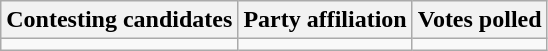<table class="wikitable sortable">
<tr>
<th>Contesting candidates</th>
<th>Party affiliation</th>
<th>Votes polled</th>
</tr>
<tr>
<td></td>
<td></td>
<td></td>
</tr>
</table>
